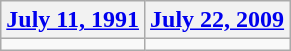<table class=wikitable>
<tr>
<th><a href='#'>July 11, 1991</a></th>
<th><a href='#'>July 22, 2009</a></th>
</tr>
<tr>
<td></td>
<td></td>
</tr>
</table>
